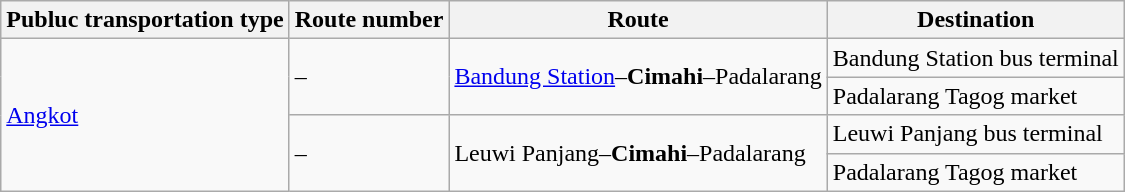<table class="wikitable">
<tr>
<th>Publuc transportation type</th>
<th>Route number</th>
<th>Route</th>
<th>Destination</th>
</tr>
<tr>
<td rowspan="4"><a href='#'>Angkot</a></td>
<td rowspan="2">–</td>
<td rowspan="2"><a href='#'>Bandung Station</a>–<strong>Cimahi</strong>–Padalarang</td>
<td>Bandung Station bus terminal</td>
</tr>
<tr>
<td>Padalarang Tagog market</td>
</tr>
<tr>
<td rowspan="2">–</td>
<td rowspan="2">Leuwi Panjang–<strong>Cimahi</strong>–Padalarang</td>
<td>Leuwi Panjang bus terminal</td>
</tr>
<tr>
<td>Padalarang Tagog market</td>
</tr>
</table>
